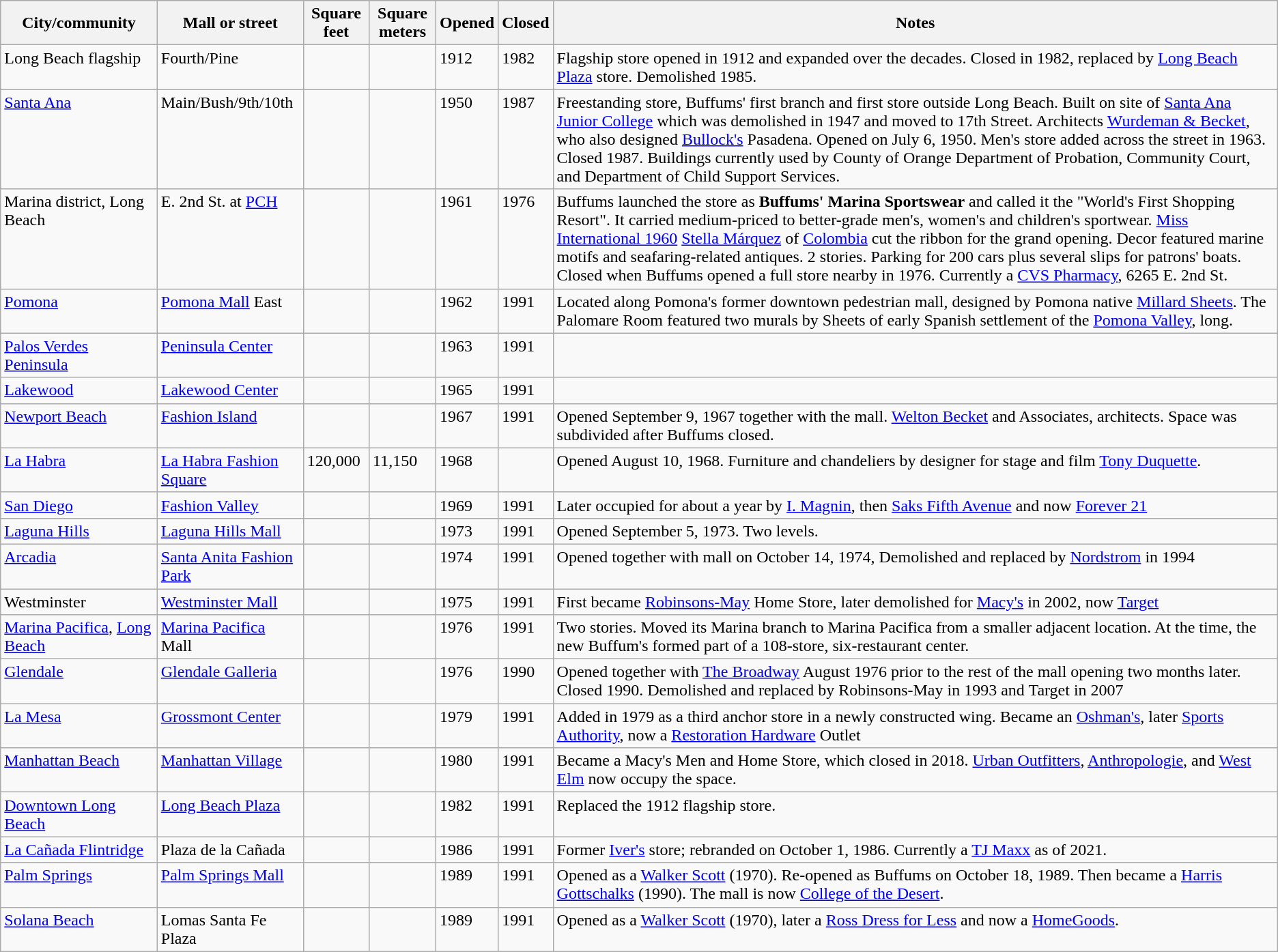<table class="wikitable sortable sort-under-center">
<tr>
<th>City/community</th>
<th>Mall or street</th>
<th>Square feet</th>
<th>Square meters</th>
<th>Opened</th>
<th>Closed</th>
<th>Notes</th>
</tr>
<tr>
<td style="vertical-align:top;">Long Beach flagship</td>
<td style="vertical-align:top;">Fourth/Pine</td>
<td style="vertical-align:top;"></td>
<td style="vertical-align:top;"></td>
<td style="vertical-align:top;">1912</td>
<td style="vertical-align:top;">1982</td>
<td style="vertical-align:top;">Flagship store opened in 1912 and expanded over the decades. Closed in 1982, replaced by <a href='#'>Long Beach Plaza</a> store. Demolished 1985.</td>
</tr>
<tr>
<td style="vertical-align:top;"><a href='#'>Santa Ana</a></td>
<td style="vertical-align:top;">Main/Bush/9th/10th</td>
<td style="vertical-align:top;"></td>
<td style="vertical-align:top;"></td>
<td style="vertical-align:top;">1950</td>
<td style="vertical-align:top;">1987</td>
<td style="vertical-align:top;">Freestanding store, Buffums' first branch and first store outside Long Beach. Built on site of <a href='#'>Santa Ana Junior College</a> which was demolished in 1947 and moved to 17th Street. Architects <a href='#'>Wurdeman & Becket</a>, who also designed <a href='#'>Bullock's</a> Pasadena. Opened on July 6, 1950. Men's store added across the street in 1963. Closed 1987. Buildings currently used by County of Orange Department of Probation, Community Court, and Department of Child Support Services.</td>
</tr>
<tr>
<td style="vertical-align:top;">Marina district, Long Beach</td>
<td style="vertical-align:top;">E. 2nd St. at <a href='#'>PCH</a></td>
<td style="vertical-align:top;"></td>
<td style="vertical-align:top;"></td>
<td style="vertical-align:top;">1961</td>
<td style="vertical-align:top;">1976</td>
<td style="vertical-align:top;">Buffums launched the store as <strong>Buffums' Marina Sportswear</strong> and called it the "World's First Shopping Resort". It carried medium-priced to better-grade men's, women's and children's sportwear. <a href='#'>Miss International 1960</a> <a href='#'>Stella Márquez</a> of <a href='#'>Colombia</a> cut the ribbon for the grand opening. Decor featured marine motifs and seafaring-related antiques. 2 stories. Parking for 200 cars plus several slips for patrons' boats. Closed when Buffums opened a full store nearby in 1976. Currently a <a href='#'>CVS Pharmacy</a>, 6265 E. 2nd St.</td>
</tr>
<tr>
<td style="vertical-align:top;"><a href='#'>Pomona</a></td>
<td style="vertical-align:top;"><a href='#'>Pomona Mall</a> East</td>
<td style="vertical-align:top;"></td>
<td style="vertical-align:top;"></td>
<td style="vertical-align:top;">1962</td>
<td style="vertical-align:top;">1991</td>
<td style="vertical-align:top;">Located along Pomona's former downtown pedestrian mall, designed by Pomona native <a href='#'>Millard Sheets</a>. The Palomare Room featured two murals by Sheets of early Spanish settlement of the <a href='#'>Pomona Valley</a>,  long.</td>
</tr>
<tr>
<td style="vertical-align:top;"><a href='#'>Palos Verdes Peninsula</a></td>
<td style="vertical-align:top;"><a href='#'>Peninsula Center</a></td>
<td style="vertical-align:top;"></td>
<td style="vertical-align:top;"></td>
<td style="vertical-align:top;">1963</td>
<td style="vertical-align:top;">1991</td>
<td style="vertical-align:top;"></td>
</tr>
<tr>
<td style="vertical-align:top;"><a href='#'>Lakewood</a></td>
<td style="vertical-align:top;"><a href='#'>Lakewood Center</a></td>
<td style="vertical-align:top;"></td>
<td style="vertical-align:top;"></td>
<td style="vertical-align:top;">1965</td>
<td style="vertical-align:top;">1991</td>
<td style="vertical-align:top;"></td>
</tr>
<tr>
<td style="vertical-align:top;"><a href='#'>Newport Beach</a></td>
<td style="vertical-align:top;"><a href='#'>Fashion Island</a></td>
<td style="vertical-align:top;"></td>
<td style="vertical-align:top;"></td>
<td style="vertical-align:top;">1967</td>
<td style="vertical-align:top;">1991</td>
<td style="vertical-align:top;">Opened September 9, 1967 together with the mall. <a href='#'>Welton Becket</a> and Associates, architects. Space was subdivided after Buffums closed.</td>
</tr>
<tr>
<td style="vertical-align:top;"><a href='#'>La Habra</a></td>
<td style="vertical-align:top;"><a href='#'>La Habra Fashion Square</a></td>
<td style="vertical-align:top;">120,000</td>
<td style="vertical-align:top;">11,150</td>
<td style="vertical-align:top;">1968</td>
<td style="vertical-align:top;"></td>
<td style="vertical-align:top;">Opened August 10, 1968. Furniture and chandeliers by designer for stage and film <a href='#'>Tony Duquette</a>.</td>
</tr>
<tr>
<td style="vertical-align:top;"><a href='#'>San Diego</a></td>
<td style="vertical-align:top;"><a href='#'>Fashion Valley</a></td>
<td style="vertical-align:top;"></td>
<td style="vertical-align:top;"></td>
<td style="vertical-align:top;">1969</td>
<td style="vertical-align:top;">1991</td>
<td style="vertical-align:top;">Later occupied for about a year by <a href='#'>I. Magnin</a>, then <a href='#'>Saks Fifth Avenue</a> and now <a href='#'>Forever 21</a></td>
</tr>
<tr>
<td style="vertical-align:top;"><a href='#'>Laguna Hills</a></td>
<td style="vertical-align:top;"><a href='#'>Laguna Hills Mall</a></td>
<td style="vertical-align:top;"></td>
<td style="vertical-align:top;"></td>
<td style="vertical-align:top;">1973</td>
<td style="vertical-align:top;">1991</td>
<td style="vertical-align:top;">Opened September 5, 1973. Two levels.</td>
</tr>
<tr>
<td style="vertical-align:top;"><a href='#'>Arcadia</a></td>
<td style="vertical-align:top;"><a href='#'>Santa Anita Fashion Park</a></td>
<td style="vertical-align:top;"></td>
<td style="vertical-align:top;"></td>
<td style="vertical-align:top;">1974</td>
<td style="vertical-align:top;">1991</td>
<td style="vertical-align:top;">Opened together with mall on October 14, 1974, Demolished and replaced by <a href='#'>Nordstrom</a> in 1994</td>
</tr>
<tr>
<td style="vertical-align:top;">Westminster</td>
<td style="vertical-align:top;"><a href='#'>Westminster Mall</a></td>
<td style="vertical-align:top;"></td>
<td style="vertical-align:top;"></td>
<td style="vertical-align:top;">1975</td>
<td style="vertical-align:top;">1991</td>
<td style="vertical-align:top;">First became <a href='#'>Robinsons-May</a> Home Store, later demolished for <a href='#'>Macy's</a> in 2002, now <a href='#'>Target</a></td>
</tr>
<tr>
<td style="vertical-align:top;"><a href='#'>Marina Pacifica</a>, <a href='#'>Long Beach</a></td>
<td style="vertical-align:top;"><a href='#'>Marina Pacifica</a> Mall</td>
<td style="vertical-align:top;"></td>
<td style="vertical-align:top;"></td>
<td style="vertical-align:top;">1976</td>
<td style="vertical-align:top;">1991</td>
<td style="vertical-align:top;">Two stories. Moved its Marina branch to Marina Pacifica from a smaller adjacent  location. At the time, the new Buffum's formed part of a 108-store, six-restaurant center.</td>
</tr>
<tr>
<td style="vertical-align:top;"><a href='#'>Glendale</a></td>
<td style="vertical-align:top;"><a href='#'>Glendale Galleria</a></td>
<td style="vertical-align:top;"></td>
<td style="vertical-align:top;"></td>
<td style="vertical-align:top;">1976</td>
<td style="vertical-align:top;">1990</td>
<td style="vertical-align:top;">Opened together with <a href='#'>The Broadway</a> August 1976 prior to the rest of the mall opening two months later. Closed 1990. Demolished and replaced by Robinsons-May in 1993 and Target in 2007</td>
</tr>
<tr>
<td style="vertical-align:top;"><a href='#'>La Mesa</a></td>
<td style="vertical-align:top;"><a href='#'>Grossmont Center</a></td>
<td style="vertical-align:top;"></td>
<td style="vertical-align:top;"></td>
<td style="vertical-align:top;">1979</td>
<td style="vertical-align:top;">1991</td>
<td style="vertical-align:top;">Added in 1979 as a third anchor store in a newly constructed wing. Became an <a href='#'>Oshman's</a>, later <a href='#'>Sports Authority</a>, now a <a href='#'>Restoration Hardware</a> Outlet</td>
</tr>
<tr>
<td style="vertical-align:top;"><a href='#'>Manhattan Beach</a></td>
<td style="vertical-align:top;"><a href='#'>Manhattan Village</a></td>
<td style="vertical-align:top;"></td>
<td style="vertical-align:top;"></td>
<td style="vertical-align:top;">1980</td>
<td style="vertical-align:top;">1991</td>
<td style="vertical-align:top;">Became a Macy's Men and Home Store, which closed in 2018. <a href='#'>Urban Outfitters</a>, <a href='#'>Anthropologie</a>, and <a href='#'>West Elm</a> now occupy the space.</td>
</tr>
<tr>
<td style="vertical-align:top;"><a href='#'>Downtown Long Beach</a></td>
<td style="vertical-align:top;"><a href='#'>Long Beach Plaza</a></td>
<td style="vertical-align:top;"></td>
<td style="vertical-align:top;"></td>
<td style="vertical-align:top;">1982</td>
<td style="vertical-align:top;">1991</td>
<td style="vertical-align:top;">Replaced the  1912 flagship store.</td>
</tr>
<tr>
<td style="vertical-align:top;"><a href='#'>La Cañada Flintridge</a></td>
<td style="vertical-align:top;">Plaza de la Cañada</td>
<td style="vertical-align:top;"></td>
<td style="vertical-align:top;"></td>
<td style="vertical-align:top;">1986</td>
<td style="vertical-align:top;">1991</td>
<td style="vertical-align:top;">Former <a href='#'>Iver's</a> store; rebranded on October 1, 1986.  Currently a <a href='#'>TJ Maxx</a> as of 2021.</td>
</tr>
<tr>
<td style="vertical-align:top;"><a href='#'>Palm Springs</a></td>
<td style="vertical-align:top;"><a href='#'>Palm Springs Mall</a></td>
<td style="vertical-align:top;"></td>
<td style="vertical-align:top;"></td>
<td style="vertical-align:top;">1989</td>
<td style="vertical-align:top;">1991</td>
<td style="vertical-align:top;">Opened as a <a href='#'>Walker Scott</a> (1970). Re-opened as Buffums on October 18, 1989. Then became a <a href='#'>Harris Gottschalks</a> (1990). The mall is now <a href='#'>College of the Desert</a>.</td>
</tr>
<tr>
<td style="vertical-align:top;"><a href='#'>Solana Beach</a></td>
<td style="vertical-align:top;">Lomas Santa Fe Plaza</td>
<td style="vertical-align:top;"></td>
<td style="vertical-align:top;"></td>
<td style="vertical-align:top;">1989</td>
<td style="vertical-align:top;">1991</td>
<td style="vertical-align:top;">Opened as a <a href='#'>Walker Scott</a> (1970), later a <a href='#'>Ross Dress for Less</a> and now a <a href='#'>HomeGoods</a>.</td>
</tr>
</table>
